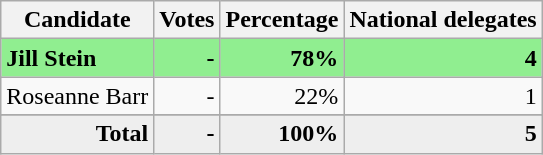<table class="wikitable" style="text-align:right;">
<tr>
<th>Candidate</th>
<th>Votes</th>
<th>Percentage</th>
<th>National delegates</th>
</tr>
<tr style="background:lightgreen;">
<td style="text-align:left;"><strong>Jill Stein</strong></td>
<td><strong>-</strong></td>
<td><strong>78%</strong></td>
<td><strong>4</strong></td>
</tr>
<tr>
<td style="text-align:left;">Roseanne Barr</td>
<td>-</td>
<td>22%</td>
<td>1</td>
</tr>
<tr>
</tr>
<tr style="background:#eee;">
<td style="margin-right:0.50px"><strong>Total</strong></td>
<td style="margin-right:0.50px"><strong>-</strong></td>
<td style="margin-right:0.50px"><strong>100%</strong></td>
<td style="margin-right:0.50px"><strong>5</strong></td>
</tr>
</table>
